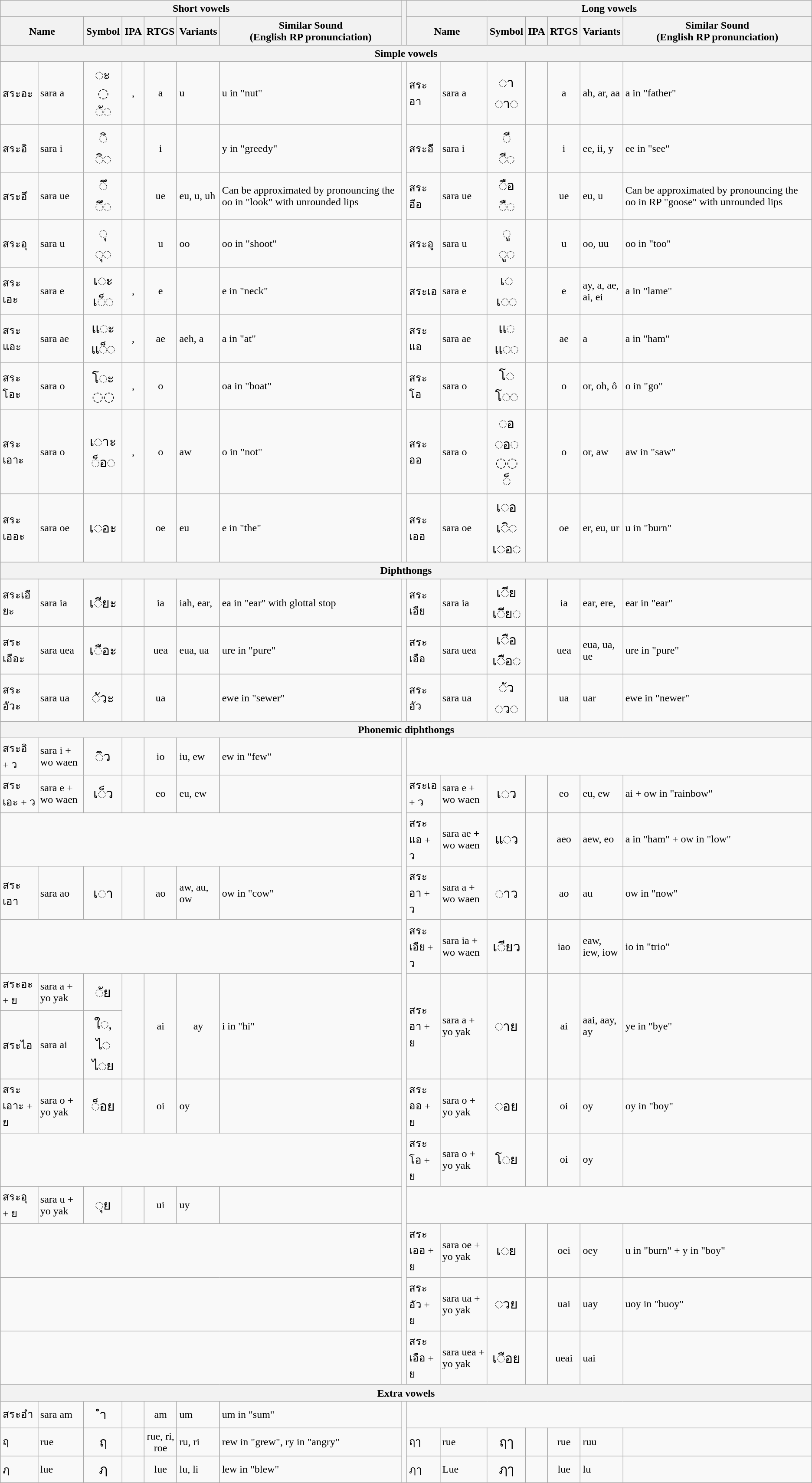<table class="wikitable">
<tr>
<th colspan="7" style="width:49%">Short vowels</th>
<th rowspan="2"></th>
<th colspan="7" style="width:49%">Long vowels</th>
</tr>
<tr>
<th colspan="2">Name</th>
<th>Symbol</th>
<th>IPA</th>
<th>RTGS</th>
<th>Variants</th>
<th>Similar Sound <br>(English RP pronunciation)</th>
<th colspan="2">Name</th>
<th>Symbol</th>
<th>IPA</th>
<th>RTGS</th>
<th>Variants</th>
<th>Similar Sound <br>(English RP pronunciation)</th>
</tr>
<tr>
<th colspan="15">Simple vowels</th>
</tr>
<tr>
<td>สระอะ</td>
<td>sara a</td>
<td style="font-size:125%; text-align:center">◌ะ <br>◌ <br>◌ั◌</td>
<td style="text-align:center">, </td>
<td style="text-align:center">a</td>
<td>u</td>
<td>u in "nut"</td>
<td rowspan="9"></td>
<td>สระอา</td>
<td>sara a</td>
<td style="font-size:125%; text-align:center">◌า <br>◌า◌</td>
<td style="text-align:center"></td>
<td style="text-align:center">a</td>
<td>ah, ar, aa</td>
<td>a in "father"</td>
</tr>
<tr>
<td>สระอิ</td>
<td>sara i</td>
<td style="font-size:125%; text-align:center">◌ิ <br>◌ิ◌</td>
<td style="text-align:center"></td>
<td style="text-align:center">i</td>
<td></td>
<td>y in "greedy"</td>
<td>สระอี</td>
<td>sara i</td>
<td style="font-size:125%; text-align:center">◌ี <br>◌ี◌</td>
<td style="text-align:center"></td>
<td style="text-align:center">i</td>
<td>ee, ii, y</td>
<td>ee in "see"</td>
</tr>
<tr>
<td>สระอึ</td>
<td>sara ue</td>
<td style="font-size:125%; text-align:center">◌ึ <br>◌ึ◌</td>
<td style="text-align:center"></td>
<td style="text-align:center">ue</td>
<td>eu, u, uh</td>
<td>Can be approximated by pronouncing the oo in "look" with unrounded lips</td>
<td>สระอือ</td>
<td>sara ue</td>
<td style="font-size:125%; text-align:center">◌ือ <br>◌ื◌</td>
<td style="text-align:center"></td>
<td style="text-align:center">ue</td>
<td>eu, u</td>
<td>Can be approximated by pronouncing the oo in RP "goose" with unrounded lips</td>
</tr>
<tr>
<td>สระอุ</td>
<td>sara u</td>
<td style="font-size:125%; text-align:center">◌ุ <br>◌ุ◌</td>
<td style="text-align:center"></td>
<td style="text-align:center">u</td>
<td>oo</td>
<td>oo in "shoot"</td>
<td>สระอู</td>
<td>sara u</td>
<td style="font-size:125%; text-align:center">◌ู <br>◌ู◌</td>
<td style="text-align:center"></td>
<td style="text-align:center">u</td>
<td>oo, uu</td>
<td>oo in "too"</td>
</tr>
<tr>
<td>สระเอะ</td>
<td>sara e</td>
<td style="font-size:125%; text-align:center">เ◌ะ <br>เ◌็◌</td>
<td style="text-align:center">, </td>
<td style="text-align:center">e</td>
<td> </td>
<td>e in "neck"</td>
<td>สระเอ</td>
<td>sara e</td>
<td style="font-size:125%; text-align:center">เ◌ <br>เ◌◌</td>
<td style="text-align:center"></td>
<td style="text-align:center">e</td>
<td>ay, a, ae, ai, ei</td>
<td>a in "lame"</td>
</tr>
<tr>
<td>สระแอะ</td>
<td>sara ae</td>
<td style="font-size:125%; text-align:center">แ◌ะ <br> แ◌็◌</td>
<td style="text-align:center">, </td>
<td style="text-align:center">ae</td>
<td>aeh, a</td>
<td>a in "at"</td>
<td>สระแอ</td>
<td>sara ae</td>
<td style="font-size:125%; text-align:center">แ◌ <br>แ◌◌</td>
<td style="text-align:center"></td>
<td style="text-align:center">ae</td>
<td>a</td>
<td>a in "ham"</td>
</tr>
<tr>
<td>สระโอะ</td>
<td>sara o</td>
<td style="font-size:125%; text-align:center">โ◌ะ <br>◌◌</td>
<td style="text-align:center">, </td>
<td style="text-align:center">o</td>
<td> </td>
<td>oa in "boat"</td>
<td>สระโอ</td>
<td>sara o</td>
<td style="font-size:125%; text-align:center">โ◌ <br>โ◌◌</td>
<td style="text-align:center"></td>
<td style="text-align:center">o</td>
<td>or, oh, ô</td>
<td>o in "go"</td>
</tr>
<tr>
<td>สระเอาะ</td>
<td>sara o</td>
<td style="font-size:125%; text-align:center">เ◌าะ <br>◌็อ◌</td>
<td style="text-align:center">, </td>
<td style="text-align:center">o</td>
<td>aw</td>
<td>o in "not"</td>
<td>สระออ</td>
<td>sara o</td>
<td style="font-size:125%; text-align:center">◌อ <br>◌อ◌<br>◌◌ <br>◌็</td>
<td style="text-align:center"></td>
<td style="text-align:center">o</td>
<td>or, aw</td>
<td>aw in "saw"</td>
</tr>
<tr>
<td>สระเออะ</td>
<td>sara oe</td>
<td style="font-size:125%; text-align:center">เ◌อะ</td>
<td style="text-align:center"></td>
<td style="text-align:center">oe</td>
<td>eu</td>
<td>e in "the"</td>
<td>สระเออ</td>
<td>sara oe</td>
<td style="font-size:125%; text-align:center">เ◌อ <br>เ◌ิ◌ <br>เ◌อ◌</td>
<td style="text-align:center"> <br></td>
<td style="text-align:center">oe</td>
<td>er, eu, ur</td>
<td>u in "burn"</td>
</tr>
<tr>
<th colspan="15">Diphthongs</th>
</tr>
<tr>
<td>สระเอียะ</td>
<td>sara ia</td>
<td style="font-size:125%; text-align:center">เ◌ียะ</td>
<td style="text-align:center"></td>
<td style="text-align:center">ia</td>
<td>iah, ear, </td>
<td>ea in "ear" with glottal stop</td>
<td rowspan="3"></td>
<td>สระเอีย</td>
<td>sara ia</td>
<td style="font-size:125%;text-align:center">เ◌ีย <br>เ◌ีย◌</td>
<td style="text-align:center"></td>
<td style="text-align:center">ia</td>
<td>ear, ere, </td>
<td>ear in "ear"</td>
</tr>
<tr>
<td>สระเอือะ</td>
<td>sara uea</td>
<td style="font-size:125%; text-align:center">เ◌ือะ</td>
<td style="text-align:center"></td>
<td style="text-align:center">uea</td>
<td>eua, ua</td>
<td>ure in "pure"</td>
<td>สระเอือ</td>
<td>sara uea</td>
<td style="font-size:125%; text-align:center">เ◌ือ <br>เ◌ือ◌</td>
<td style="text-align:center"></td>
<td style="text-align:center">uea</td>
<td>eua, ua, ue</td>
<td>ure in "pure"</td>
</tr>
<tr>
<td>สระอัวะ</td>
<td>sara ua</td>
<td style="font-size:125%; text-align:center">◌ัวะ</td>
<td style="text-align:center"></td>
<td style="text-align:center">ua</td>
<td> </td>
<td>ewe in "sewer"</td>
<td>สระอัว</td>
<td>sara ua</td>
<td style="font-size:125%; text-align:center">◌ัว <br>◌ว◌</td>
<td style="text-align:center"></td>
<td style="text-align:center">ua</td>
<td>uar</td>
<td>ewe in "newer"</td>
</tr>
<tr>
<th colspan="15">Phonemic diphthongs</th>
</tr>
<tr>
<td>สระอิ + ว</td>
<td>sara i + wo waen</td>
<td style="font-size:125%; text-align:center">◌ิว</td>
<td style="text-align:center"></td>
<td style="text-align:center">io</td>
<td>iu, ew</td>
<td>ew in "few"</td>
<td rowspan="13"></td>
<td colspan="7"></td>
</tr>
<tr>
<td>สระเอะ + ว</td>
<td>sara e + wo waen</td>
<td style="font-size:125%; text-align:center">เ◌็ว</td>
<td style="text-align:center"></td>
<td style="text-align:center">eo</td>
<td>eu, ew</td>
<td></td>
<td>สระเอ + ว</td>
<td>sara e + wo waen</td>
<td style="font-size:125%; text-align:center">เ◌ว</td>
<td style="text-align:center"></td>
<td style="text-align:center">eo</td>
<td>eu, ew</td>
<td>ai + ow in "rainbow"</td>
</tr>
<tr>
<td colspan="7"></td>
<td>สระแอ + ว</td>
<td>sara ae + wo waen</td>
<td style="font-size:125%; text-align:center">แ◌ว</td>
<td style="text-align:center"></td>
<td style="text-align:center">aeo</td>
<td>aew, eo</td>
<td>a in "ham" + ow in "low"</td>
</tr>
<tr>
<td>สระเอา</td>
<td>sara ao</td>
<td style="font-size:125%; text-align:center">เ◌า</td>
<td style="text-align:center"></td>
<td style="text-align:center">ao</td>
<td>aw, au, ow</td>
<td>ow in "cow"</td>
<td>สระอา + ว</td>
<td>sara a + wo waen</td>
<td style="font-size:125%; text-align:center">◌าว</td>
<td style="text-align:center"></td>
<td style="text-align:center">ao</td>
<td>au</td>
<td>ow in "now"</td>
</tr>
<tr>
<td colspan="7"></td>
<td>สระเอีย + ว</td>
<td>sara ia + wo waen</td>
<td style="font-size:125%; text-align:center">เ◌ียว</td>
<td style="text-align:center"></td>
<td style="text-align:center">iao</td>
<td>eaw, iew, iow</td>
<td>io in "trio"</td>
</tr>
<tr>
<td>สระอะ + ย</td>
<td>sara a + yo yak</td>
<td style="font-size:125%; text-align:center">◌ัย</td>
<td rowspan="2" style="text-align:center"></td>
<td rowspan="2" style="text-align:center">ai</td>
<td rowspan="2" style="text-align:center">ay</td>
<td rowspan="2">i in "hi"</td>
<td rowspan="2">สระอา + ย</td>
<td rowspan="2">sara a + yo yak</td>
<td rowspan="2" style="font-size:125%; text-align:center">◌าย</td>
<td rowspan="2" style="text-align:center"></td>
<td rowspan="2" style="text-align:center">ai</td>
<td rowspan="2">aai, aay, ay</td>
<td rowspan="2">ye in "bye"</td>
</tr>
<tr>
<td>สระไอ</td>
<td>sara ai</td>
<td style="font-size:125%; text-align:center">ใ◌, ไ◌<br>ไ◌ย</td>
</tr>
<tr>
<td>สระเอาะ + ย</td>
<td>sara o + yo yak</td>
<td style="font-size:125%; text-align:center">◌็อย</td>
<td style="text-align:center"></td>
<td style="text-align:center">oi</td>
<td>oy</td>
<td></td>
<td>สระออ + ย</td>
<td>sara o + yo yak</td>
<td style="font-size:125%; text-align:center">◌อย</td>
<td style="text-align:center"></td>
<td style="text-align:center">oi</td>
<td>oy</td>
<td>oy in "boy"</td>
</tr>
<tr>
<td colspan="7"></td>
<td>สระโอ + ย</td>
<td>sara o + yo yak</td>
<td style="font-size:125%; text-align:center">โ◌ย</td>
<td style="text-align:center"></td>
<td style="text-align:center">oi</td>
<td>oy</td>
<td></td>
</tr>
<tr>
<td>สระอุ + ย</td>
<td>sara u + yo yak</td>
<td style="font-size:125%; text-align:center">◌ุย</td>
<td style="text-align:center"></td>
<td style="text-align:center">ui</td>
<td>uy</td>
<td></td>
<td colspan="7"></td>
</tr>
<tr>
<td colspan="7"></td>
<td>สระเออ + ย</td>
<td>sara oe + yo yak</td>
<td style="font-size:125%; text-align:center">เ◌ย</td>
<td style="text-align:center"></td>
<td style="text-align:center">oei</td>
<td>oey</td>
<td>u in "burn" + y in "boy"</td>
</tr>
<tr>
<td colspan="7"></td>
<td>สระอัว + ย</td>
<td>sara ua + yo yak</td>
<td style="font-size:125%; text-align:center">◌วย</td>
<td style="text-align:center"></td>
<td style="text-align:center">uai</td>
<td>uay</td>
<td>uoy in "buoy"</td>
</tr>
<tr>
<td colspan="7"></td>
<td>สระเอือ + ย</td>
<td>sara uea + yo yak</td>
<td style="font-size:125%; text-align:center">เ◌ือย</td>
<td style="text-align:center"></td>
<td style="text-align:center">ueai</td>
<td>uai</td>
<td></td>
</tr>
<tr>
<th colspan="15">Extra vowels</th>
</tr>
<tr>
<td>สระอำ</td>
<td>sara am</td>
<td style="font-size:125%; text-align:center">ำ</td>
<td style="text-align:center"></td>
<td style="text-align:center">am</td>
<td>um</td>
<td>um in "sum"</td>
<td rowspan="3"></td>
<td colspan="7"></td>
</tr>
<tr>
<td>ฤ</td>
<td>rue</td>
<td style="font-size:125%; text-align:center">ฤ</td>
<td style="text-align:center"> <br> <br></td>
<td style="text-align:center">rue, ri, roe</td>
<td>ru, ri</td>
<td>rew in "grew", ry in "angry"</td>
<td>ฤๅ</td>
<td>rue</td>
<td style="font-size:125%; text-align:center">ฤๅ</td>
<td style="text-align:center"></td>
<td style="text-align:center">rue</td>
<td>ruu</td>
<td></td>
</tr>
<tr>
<td>ฦ</td>
<td>lue</td>
<td style="font-size:125%; text-align:center">ฦ</td>
<td style="text-align:center"></td>
<td style="text-align:center">lue</td>
<td>lu, li</td>
<td>lew in "blew"</td>
<td>ฦๅ</td>
<td>Lue</td>
<td style="font-size:125%; text-align:center">ฦๅ</td>
<td style="text-align:center"></td>
<td style="text-align:center">lue</td>
<td>lu</td>
<td></td>
</tr>
</table>
